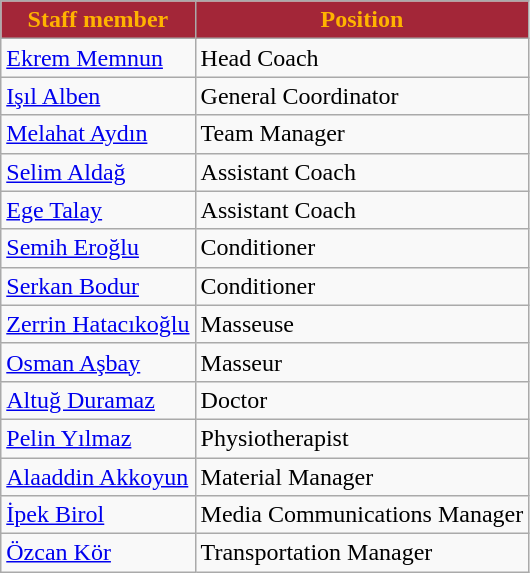<table class="wikitable">
<tr>
<th style="color:#FFB300; background:#A32638;">Staff member</th>
<th style="color:#FFB300; background:#A32638;">Position</th>
</tr>
<tr>
<td> <a href='#'>Ekrem Memnun</a></td>
<td>Head Coach</td>
</tr>
<tr>
<td> <a href='#'>Işıl Alben</a></td>
<td>General Coordinator</td>
</tr>
<tr>
<td> <a href='#'>Melahat Aydın</a></td>
<td>Team Manager</td>
</tr>
<tr>
<td> <a href='#'>Selim Aldağ</a></td>
<td>Assistant Coach</td>
</tr>
<tr>
<td> <a href='#'>Ege Talay</a></td>
<td>Assistant Coach</td>
</tr>
<tr>
<td> <a href='#'>Semih Eroğlu</a></td>
<td>Conditioner</td>
</tr>
<tr>
<td> <a href='#'>Serkan Bodur</a></td>
<td>Conditioner</td>
</tr>
<tr>
<td> <a href='#'>Zerrin Hatacıkoğlu</a></td>
<td>Masseuse</td>
</tr>
<tr>
<td> <a href='#'>Osman Aşbay</a></td>
<td>Masseur</td>
</tr>
<tr>
<td> <a href='#'>Altuğ Duramaz</a></td>
<td>Doctor</td>
</tr>
<tr>
<td> <a href='#'>Pelin Yılmaz</a></td>
<td>Physiotherapist</td>
</tr>
<tr>
<td> <a href='#'>Alaaddin Akkoyun</a></td>
<td>Material Manager</td>
</tr>
<tr>
<td> <a href='#'>İpek Birol</a></td>
<td>Media Communications Manager</td>
</tr>
<tr>
<td> <a href='#'>Özcan Kör</a></td>
<td>Transportation Manager</td>
</tr>
</table>
